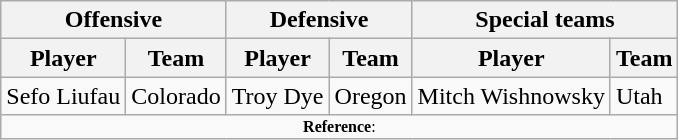<table class="wikitable">
<tr>
<th colspan="2">Offensive</th>
<th colspan="2">Defensive</th>
<th colspan="2">Special teams</th>
</tr>
<tr>
<th>Player</th>
<th>Team</th>
<th>Player</th>
<th>Team</th>
<th>Player</th>
<th>Team</th>
</tr>
<tr>
<td>Sefo Liufau</td>
<td>Colorado</td>
<td>Troy Dye</td>
<td>Oregon</td>
<td>Mitch Wishnowsky</td>
<td>Utah</td>
</tr>
<tr>
<td colspan="12"  style="font-size:8pt; text-align:center;"><strong>Reference</strong>:</td>
</tr>
</table>
